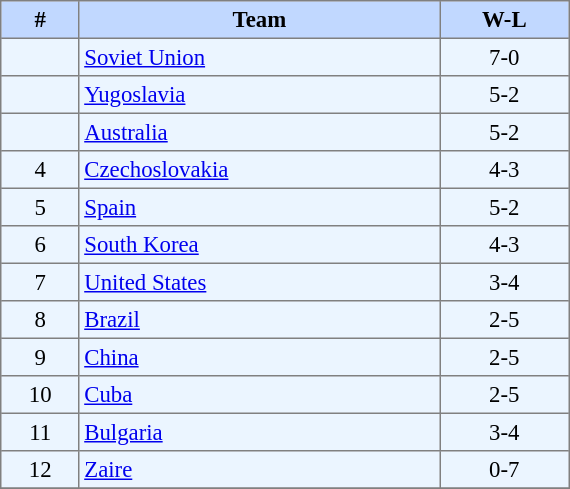<table bgcolor="#f7f8ff" cellpadding="3" cellspacing="0" border="1" width="30%" style="margin:0 auto;font-size: 95%; border: gray solid 1px; border-collapse: collapse;">
<tr bgcolor=#C1D8FF>
<th>#</th>
<th>Team</th>
<th>W-L</th>
</tr>
<tr align=left bgcolor=#EBF5FF>
<td align=center></td>
<td> <a href='#'>Soviet Union</a></td>
<td align=center>7-0</td>
</tr>
<tr align=left bgcolor=#EBF5FF>
<td align=center></td>
<td> <a href='#'>Yugoslavia</a></td>
<td align=center>5-2</td>
</tr>
<tr align=left bgcolor=#EBF5FF>
<td align=center></td>
<td> <a href='#'>Australia</a></td>
<td align=center>5-2</td>
</tr>
<tr align=left bgcolor=#EBF5FF>
<td align=center>4</td>
<td> <a href='#'>Czechoslovakia</a></td>
<td align=center>4-3</td>
</tr>
<tr align=left bgcolor=#EBF5FF>
<td align=center>5</td>
<td> <a href='#'>Spain</a></td>
<td align=center>5-2</td>
</tr>
<tr align=left bgcolor=#EBF5FF>
<td align=center>6</td>
<td> <a href='#'>South Korea</a></td>
<td align=center>4-3</td>
</tr>
<tr align=left bgcolor=#EBF5FF>
<td align=center>7</td>
<td> <a href='#'>United States</a></td>
<td align=center>3-4</td>
</tr>
<tr align=left bgcolor=#EBF5FF>
<td align=center>8</td>
<td> <a href='#'>Brazil</a></td>
<td align=center>2-5</td>
</tr>
<tr align=left bgcolor=#EBF5FF>
<td align=center>9</td>
<td> <a href='#'>China</a></td>
<td align=center>2-5</td>
</tr>
<tr align=left bgcolor=#EBF5FF>
<td align=center>10</td>
<td> <a href='#'>Cuba</a></td>
<td align=center>2-5</td>
</tr>
<tr align=left bgcolor=#EBF5FF>
<td align=center>11</td>
<td> <a href='#'>Bulgaria</a></td>
<td align=center>3-4</td>
</tr>
<tr align=left bgcolor=#EBF5FF>
<td align=center>12</td>
<td> <a href='#'>Zaire</a></td>
<td align=center>0-7</td>
</tr>
<tr align=left bgcolor=#EBF5FF>
</tr>
</table>
